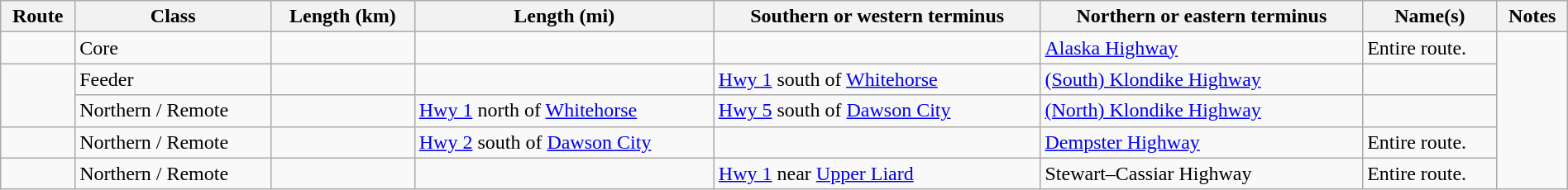<table class="wikitable sortable" width="100%">
<tr>
<th>Route</th>
<th>Class</th>
<th>Length (km)</th>
<th>Length (mi)</th>
<th class="unsortable">Southern or western terminus</th>
<th class="unsortable">Northern or eastern terminus</th>
<th class="unsortable">Name(s)</th>
<th class="unsortable">Notes</th>
</tr>
<tr>
<td></td>
<td>Core</td>
<td></td>
<td></td>
<td></td>
<td><a href='#'>Alaska Highway</a></td>
<td>Entire route.</td>
</tr>
<tr>
<td rowspan=2></td>
<td>Feeder</td>
<td></td>
<td></td>
<td><a href='#'>Hwy 1</a> south of <a href='#'>Whitehorse</a></td>
<td><a href='#'>(South) Klondike Highway</a></td>
<td></td>
</tr>
<tr>
<td>Northern / Remote</td>
<td></td>
<td><a href='#'>Hwy 1</a> north of <a href='#'>Whitehorse</a></td>
<td><a href='#'>Hwy 5</a> south of <a href='#'>Dawson City</a></td>
<td><a href='#'>(North) Klondike Highway</a></td>
<td></td>
</tr>
<tr>
<td></td>
<td>Northern / Remote</td>
<td></td>
<td><a href='#'>Hwy 2</a> south of <a href='#'>Dawson City</a></td>
<td></td>
<td><a href='#'>Dempster Highway</a></td>
<td>Entire route.</td>
</tr>
<tr>
<td></td>
<td>Northern / Remote</td>
<td></td>
<td></td>
<td><a href='#'>Hwy 1</a> near <a href='#'>Upper Liard</a></td>
<td>Stewart–Cassiar Highway</td>
<td>Entire route.</td>
</tr>
</table>
